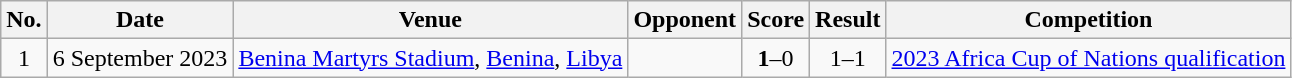<table class="wikitable sortable">
<tr>
<th scope=col>No.</th>
<th scope=col>Date</th>
<th scope=col>Venue</th>
<th scope=col>Opponent</th>
<th scope=col>Score</th>
<th scope=col>Result</th>
<th scope=col>Competition</th>
</tr>
<tr>
<td align=center>1</td>
<td>6 September 2023</td>
<td><a href='#'>Benina Martyrs Stadium</a>, <a href='#'>Benina</a>, <a href='#'>Libya</a></td>
<td></td>
<td align=center><strong>1</strong>–0</td>
<td align=center>1–1</td>
<td><a href='#'>2023 Africa Cup of Nations qualification</a></td>
</tr>
</table>
